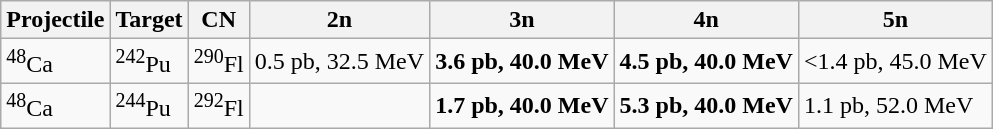<table class="wikitable">
<tr>
<th>Projectile</th>
<th>Target</th>
<th>CN</th>
<th>2n</th>
<th>3n</th>
<th>4n</th>
<th>5n</th>
</tr>
<tr>
<td><sup>48</sup>Ca</td>
<td><sup>242</sup>Pu</td>
<td><sup>290</sup>Fl</td>
<td>0.5 pb, 32.5 MeV</td>
<td><strong>3.6 pb, 40.0 MeV</strong></td>
<td><strong>4.5 pb, 40.0 MeV</strong></td>
<td><1.4 pb, 45.0 MeV</td>
</tr>
<tr>
<td><sup>48</sup>Ca</td>
<td><sup>244</sup>Pu</td>
<td><sup>292</sup>Fl</td>
<td></td>
<td><strong>1.7 pb, 40.0 MeV</strong></td>
<td><strong>5.3 pb, 40.0 MeV</strong></td>
<td>1.1 pb, 52.0 MeV</td>
</tr>
</table>
